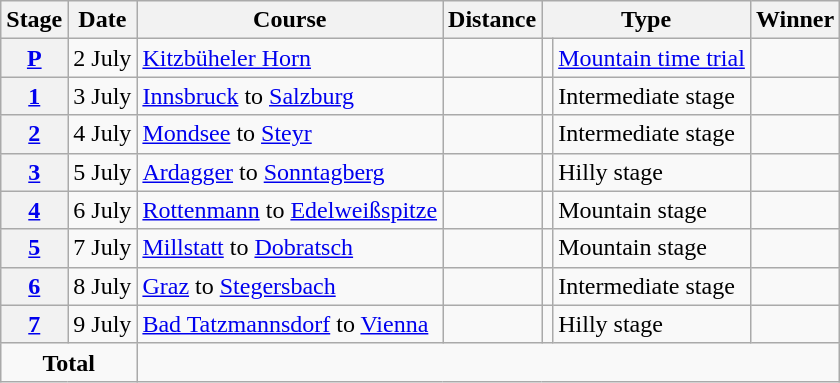<table class="wikitable">
<tr>
<th>Stage</th>
<th>Date</th>
<th>Course</th>
<th>Distance</th>
<th colspan="2">Type</th>
<th>Winner</th>
</tr>
<tr>
<th style="text-align:center"><a href='#'>P</a></th>
<td align=right>2 July</td>
<td><a href='#'>Kitzbüheler Horn</a></td>
<td style="text-align:right;"></td>
<td></td>
<td><a href='#'>Mountain time trial</a></td>
<td></td>
</tr>
<tr>
<th style="text-align:center"><a href='#'>1</a></th>
<td align=right>3 July</td>
<td><a href='#'>Innsbruck</a> to <a href='#'>Salzburg</a></td>
<td style="text-align:right;"></td>
<td></td>
<td>Intermediate stage</td>
<td></td>
</tr>
<tr>
<th style="text-align:center"><a href='#'>2</a></th>
<td align=right>4 July</td>
<td><a href='#'>Mondsee</a> to <a href='#'>Steyr</a></td>
<td style="text-align:right;"></td>
<td></td>
<td>Intermediate stage</td>
<td></td>
</tr>
<tr>
<th style="text-align:center"><a href='#'>3</a></th>
<td align=right>5 July</td>
<td><a href='#'>Ardagger</a> to <a href='#'>Sonntagberg</a></td>
<td style="text-align:right;"></td>
<td></td>
<td>Hilly stage</td>
<td></td>
</tr>
<tr>
<th style="text-align:center"><a href='#'>4</a></th>
<td align=right>6 July</td>
<td><a href='#'>Rottenmann</a> to <a href='#'>Edelweißspitze</a></td>
<td style="text-align:right;"></td>
<td></td>
<td>Mountain stage</td>
<td></td>
</tr>
<tr>
<th style="text-align:center"><a href='#'>5</a></th>
<td align=right>7 July</td>
<td><a href='#'>Millstatt</a> to <a href='#'>Dobratsch</a></td>
<td style="text-align:right;"></td>
<td></td>
<td>Mountain stage</td>
<td></td>
</tr>
<tr>
<th style="text-align:center"><a href='#'>6</a></th>
<td align=right>8 July</td>
<td><a href='#'>Graz</a> to <a href='#'>Stegersbach</a></td>
<td style="text-align:right;"></td>
<td></td>
<td>Intermediate stage</td>
<td></td>
</tr>
<tr>
<th style="text-align:center"><a href='#'>7</a></th>
<td align=right>9 July</td>
<td><a href='#'>Bad Tatzmannsdorf</a> to <a href='#'>Vienna</a></td>
<td style="text-align:right;"></td>
<td></td>
<td>Hilly stage</td>
<td></td>
</tr>
<tr>
<td colspan="2" style="text-align:center;"><strong>Total</strong></td>
<td colspan="6" style="text-align:center;"></td>
</tr>
</table>
